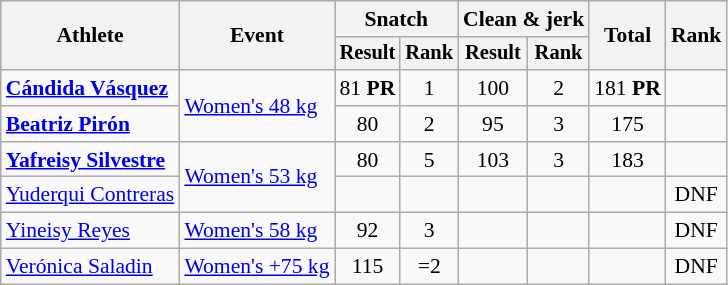<table class=wikitable style="font-size:90%">
<tr>
<th rowspan=2>Athlete</th>
<th rowspan=2>Event</th>
<th colspan=2>Snatch</th>
<th colspan=2>Clean & jerk</th>
<th rowspan=2>Total</th>
<th rowspan=2>Rank</th>
</tr>
<tr style="font-size:95%">
<th>Result</th>
<th>Rank</th>
<th>Result</th>
<th>Rank</th>
</tr>
<tr align=center>
<td align=left><strong><a href='#'>Cándida Vásquez</a></strong></td>
<td align=left rowspan=2><a href='#'>Women's 48 kg</a></td>
<td>81 <strong>PR</strong></td>
<td>1</td>
<td>100</td>
<td>2</td>
<td>181 <strong>PR</strong></td>
<td></td>
</tr>
<tr align=center>
<td align=left><strong><a href='#'>Beatriz Pirón</a></strong></td>
<td>80</td>
<td>2</td>
<td>95</td>
<td>3</td>
<td>175</td>
<td></td>
</tr>
<tr align=center>
<td align=left><strong><a href='#'>Yafreisy Silvestre</a></strong></td>
<td align=left rowspan=2><a href='#'>Women's 53 kg</a></td>
<td>80</td>
<td>5</td>
<td>103</td>
<td>3</td>
<td>183</td>
<td></td>
</tr>
<tr align=center>
<td align=left><a href='#'>Yuderqui Contreras</a></td>
<td></td>
<td></td>
<td></td>
<td></td>
<td></td>
<td>DNF</td>
</tr>
<tr align=center>
<td align=left><a href='#'>Yineisy Reyes</a></td>
<td align=left><a href='#'>Women's 58 kg</a></td>
<td>92</td>
<td>3</td>
<td></td>
<td></td>
<td></td>
<td>DNF</td>
</tr>
<tr align=center>
<td align=left><a href='#'>Verónica Saladin</a></td>
<td align=left><a href='#'>Women's +75 kg</a></td>
<td>115</td>
<td>=2</td>
<td></td>
<td></td>
<td></td>
<td>DNF</td>
</tr>
</table>
